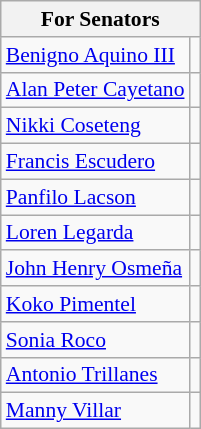<table class=wikitable style="font-size:90%">
<tr>
<th colspan=5>For Senators</th>
</tr>
<tr>
<td><a href='#'>Benigno Aquino III</a></td>
<td></td>
</tr>
<tr>
<td><a href='#'>Alan Peter Cayetano</a></td>
<td></td>
</tr>
<tr>
<td><a href='#'>Nikki Coseteng</a></td>
<td></td>
</tr>
<tr>
<td><a href='#'>Francis Escudero</a></td>
<td></td>
</tr>
<tr>
<td><a href='#'>Panfilo Lacson</a></td>
<td></td>
</tr>
<tr>
<td><a href='#'>Loren Legarda</a></td>
<td></td>
</tr>
<tr>
<td><a href='#'>John Henry Osmeña</a></td>
<td></td>
</tr>
<tr>
<td><a href='#'>Koko Pimentel</a></td>
<td></td>
</tr>
<tr>
<td><a href='#'>Sonia Roco</a></td>
<td></td>
</tr>
<tr>
<td><a href='#'>Antonio Trillanes</a></td>
<td></td>
</tr>
<tr>
<td><a href='#'>Manny Villar</a></td>
<td></td>
</tr>
</table>
